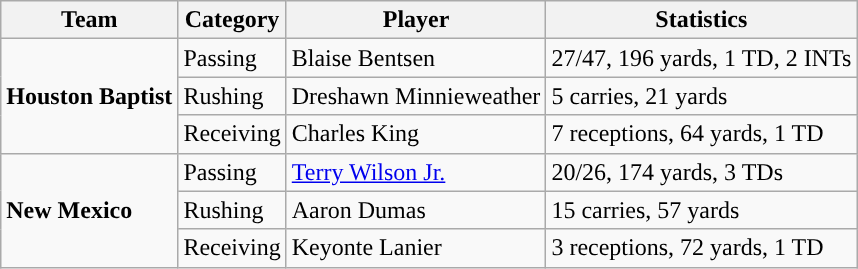<table class="wikitable" style="float: left;">
<tr>
<th>Team</th>
<th>Category</th>
<th>Player</th>
<th>Statistics</th>
</tr>
<tr>
<td rowspan=3><strong>Houston Baptist</strong></td>
<td>Passing</td>
<td>Blaise Bentsen</td>
<td>27/47, 196 yards, 1 TD, 2 INTs</td>
</tr>
<tr>
<td>Rushing</td>
<td>Dreshawn Minnieweather</td>
<td>5 carries, 21 yards</td>
</tr>
<tr>
<td>Receiving</td>
<td>Charles King</td>
<td>7 receptions, 64 yards, 1 TD</td>
</tr>
<tr>
<td rowspan=3><strong>New Mexico</strong></td>
<td>Passing</td>
<td><a href='#'>Terry Wilson Jr.</a></td>
<td>20/26, 174 yards, 3 TDs</td>
</tr>
<tr>
<td>Rushing</td>
<td>Aaron Dumas</td>
<td>15 carries, 57 yards</td>
</tr>
<tr>
<td>Receiving</td>
<td>Keyonte Lanier</td>
<td>3 receptions, 72 yards, 1 TD</td>
</tr>
</table>
